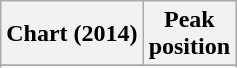<table class="wikitable sortable plainrowheaders" style="text-align:center">
<tr>
<th scope="col">Chart (2014)</th>
<th scope="col">Peak<br>position</th>
</tr>
<tr>
</tr>
<tr>
</tr>
<tr>
</tr>
<tr>
</tr>
</table>
